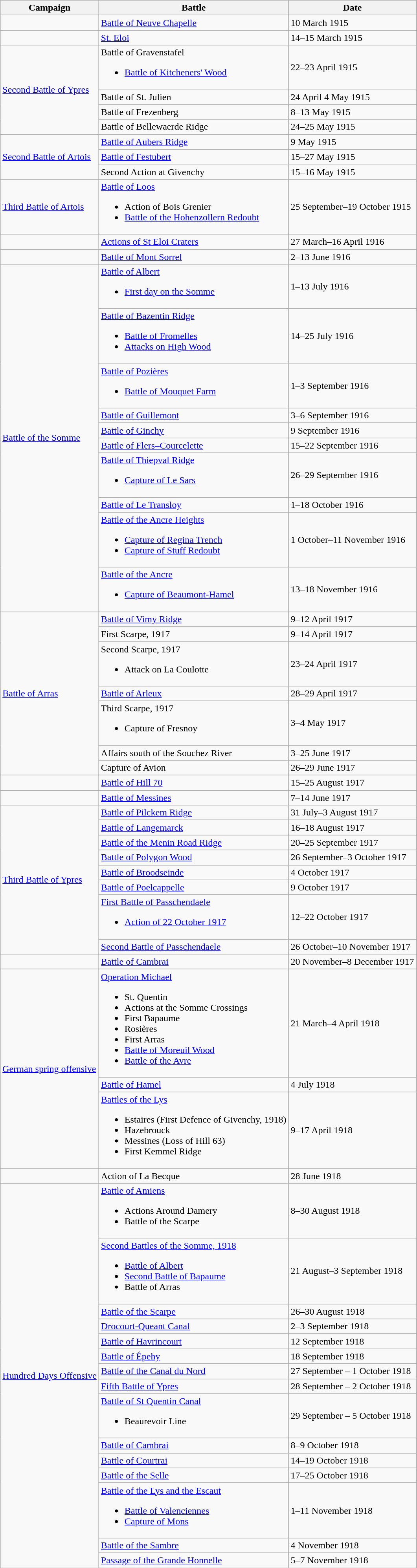<table class="wikitable sortable sticky-header" style=text-align:left;">
<tr>
<th>Campaign</th>
<th>Battle</th>
<th>Date</th>
</tr>
<tr>
<td></td>
<td><a href='#'>Battle of Neuve Chapelle</a></td>
<td>10 March 1915</td>
</tr>
<tr>
<td></td>
<td><a href='#'>St. Eloi</a></td>
<td>14–15 March 1915</td>
</tr>
<tr>
<td rowspan=4><a href='#'>Second Battle of Ypres</a></td>
<td>Battle of Gravenstafel<br><ul><li><a href='#'>Battle of Kitcheners' Wood</a></li></ul></td>
<td>22–23 April 1915</td>
</tr>
<tr>
<td>Battle of St. Julien</td>
<td>24 April 4 May 1915</td>
</tr>
<tr>
<td>Battle of Frezenberg</td>
<td>8–13 May 1915</td>
</tr>
<tr>
<td>Battle of Bellewaerde Ridge</td>
<td>24–25 May 1915</td>
</tr>
<tr>
<td rowspan=3><a href='#'>Second Battle of Artois</a></td>
<td><a href='#'>Battle of Aubers Ridge</a></td>
<td>9 May 1915</td>
</tr>
<tr>
<td><a href='#'>Battle of Festubert</a></td>
<td>15–27 May 1915</td>
</tr>
<tr>
<td>Second Action at Givenchy</td>
<td>15–16 May 1915</td>
</tr>
<tr>
<td><a href='#'>Third Battle of Artois</a></td>
<td><a href='#'>Battle of Loos</a><br><ul><li>Action of Bois Grenier</li><li><a href='#'>Battle of the Hohenzollern Redoubt</a></li></ul></td>
<td>25 September–19 October 1915</td>
</tr>
<tr>
<td></td>
<td><a href='#'>Actions of St Eloi Craters</a></td>
<td>27 March–16 April 1916</td>
</tr>
<tr>
<td></td>
<td><a href='#'>Battle of Mont Sorrel</a></td>
<td>2–13 June 1916</td>
</tr>
<tr>
<td rowspan=10><a href='#'>Battle of the Somme</a></td>
<td><a href='#'>Battle of Albert</a><br><ul><li><a href='#'>First day on the Somme</a></li></ul></td>
<td>1–13 July 1916</td>
</tr>
<tr>
<td><a href='#'>Battle of Bazentin Ridge</a><br><ul><li><a href='#'>Battle of Fromelles</a></li><li><a href='#'>Attacks on High Wood</a></li></ul></td>
<td>14–25 July 1916</td>
</tr>
<tr>
<td><a href='#'>Battle of Pozières</a><br><ul><li><a href='#'>Battle of Mouquet Farm</a></li></ul></td>
<td>1–3 September 1916</td>
</tr>
<tr>
<td><a href='#'>Battle of Guillemont</a></td>
<td>3–6 September 1916</td>
</tr>
<tr>
<td><a href='#'>Battle of Ginchy</a></td>
<td>9 September 1916</td>
</tr>
<tr>
<td><a href='#'>Battle of Flers–Courcelette</a></td>
<td>15–22 September 1916</td>
</tr>
<tr>
<td><a href='#'>Battle of Thiepval Ridge</a><br><ul><li><a href='#'>Capture of Le Sars</a></li></ul></td>
<td>26–29 September 1916</td>
</tr>
<tr>
<td><a href='#'>Battle of Le Transloy</a></td>
<td>1–18 October 1916</td>
</tr>
<tr>
<td><a href='#'>Battle of the Ancre Heights</a><br><ul><li><a href='#'>Capture of Regina Trench</a></li><li><a href='#'>Capture of Stuff Redoubt</a></li></ul></td>
<td>1 October–11 November 1916</td>
</tr>
<tr>
<td><a href='#'>Battle of the Ancre</a><br><ul><li><a href='#'>Capture of Beaumont-Hamel</a></li></ul></td>
<td>13–18 November 1916</td>
</tr>
<tr>
<td rowspan=7><a href='#'>Battle of Arras</a></td>
<td><a href='#'>Battle of Vimy Ridge</a></td>
<td>9–12 April 1917</td>
</tr>
<tr>
<td>First Scarpe, 1917</td>
<td>9–14 April 1917</td>
</tr>
<tr>
<td>Second Scarpe, 1917<br><ul><li>Attack on La Coulotte</li></ul></td>
<td>23–24 April 1917</td>
</tr>
<tr>
<td><a href='#'>Battle of Arleux</a></td>
<td>28–29 April 1917</td>
</tr>
<tr>
<td>Third Scarpe, 1917<br><ul><li>Capture of Fresnoy</li></ul></td>
<td>3–4 May 1917</td>
</tr>
<tr>
<td>Affairs south of the Souchez River</td>
<td>3–25 June 1917</td>
</tr>
<tr>
<td>Capture of Avion</td>
<td>26–29 June 1917</td>
</tr>
<tr>
<td></td>
<td><a href='#'>Battle of Hill 70</a></td>
<td>15–25 August 1917</td>
</tr>
<tr>
<td></td>
<td><a href='#'>Battle of Messines</a></td>
<td>7–14 June 1917</td>
</tr>
<tr>
<td rowspan=8><a href='#'>Third Battle of Ypres</a></td>
<td><a href='#'>Battle of Pilckem Ridge</a></td>
<td>31 July–3 August 1917</td>
</tr>
<tr>
<td><a href='#'>Battle of Langemarck</a></td>
<td>16–18 August 1917</td>
</tr>
<tr>
<td><a href='#'>Battle of the Menin Road Ridge</a></td>
<td>20–25 September 1917</td>
</tr>
<tr>
<td><a href='#'>Battle of Polygon Wood</a></td>
<td>26 September–3 October 1917</td>
</tr>
<tr>
<td><a href='#'>Battle of Broodseinde</a></td>
<td>4 October 1917</td>
</tr>
<tr>
<td><a href='#'>Battle of Poelcappelle</a></td>
<td>9 October 1917</td>
</tr>
<tr>
<td><a href='#'>First Battle of Passchendaele</a><br><ul><li><a href='#'>Action of 22 October 1917</a></li></ul></td>
<td>12–22 October 1917</td>
</tr>
<tr>
<td><a href='#'>Second Battle of Passchendaele</a></td>
<td>26 October–10 November 1917</td>
</tr>
<tr>
<td></td>
<td><a href='#'>Battle of Cambrai</a></td>
<td>20 November–8 December 1917</td>
</tr>
<tr>
<td rowspan=3><a href='#'>German spring offensive</a></td>
<td><a href='#'>Operation Michael</a><br><ul><li>St. Quentin</li><li>Actions at the Somme Crossings</li><li>First Bapaume</li><li>Rosières</li><li>First Arras</li><li><a href='#'>Battle of Moreuil Wood</a></li><li><a href='#'>Battle of the Avre</a></li></ul></td>
<td>21 March–4 April 1918</td>
</tr>
<tr>
<td><a href='#'>Battle of Hamel</a></td>
<td>4 July 1918</td>
</tr>
<tr>
<td><a href='#'>Battles of the Lys</a><br><ul><li>Estaires (First Defence of Givenchy, 1918)</li><li>Hazebrouck</li><li>Messines (Loss of Hill 63)</li><li>First Kemmel Ridge</li></ul></td>
<td>9–17 April 1918</td>
</tr>
<tr>
<td></td>
<td>Action of La Becque</td>
<td>28 June 1918</td>
</tr>
<tr>
<td rowspan=15><a href='#'>Hundred Days Offensive</a></td>
<td><a href='#'>Battle of Amiens</a><br><ul><li>Actions Around Damery</li><li>Battle of the Scarpe</li></ul></td>
<td>8–30 August 1918</td>
</tr>
<tr>
<td><a href='#'>Second Battles of the Somme, 1918</a><br><ul><li><a href='#'>Battle of Albert</a></li><li><a href='#'>Second Battle of Bapaume</a></li><li>Battle of Arras</li></ul></td>
<td>21 August–3 September 1918</td>
</tr>
<tr>
<td><a href='#'>Battle of the Scarpe</a></td>
<td>26–30 August 1918</td>
</tr>
<tr>
<td><a href='#'>Drocourt-Queant Canal</a></td>
<td>2–3 September 1918</td>
</tr>
<tr>
<td><a href='#'>Battle of Havrincourt</a></td>
<td>12 September 1918</td>
</tr>
<tr>
<td><a href='#'>Battle of Épehy</a></td>
<td>18 September 1918</td>
</tr>
<tr>
<td><a href='#'>Battle of the Canal du Nord</a></td>
<td>27 September – 1 October 1918</td>
</tr>
<tr>
<td><a href='#'>Fifth Battle of Ypres</a></td>
<td>28 September – 2 October 1918</td>
</tr>
<tr>
<td><a href='#'>Battle of St Quentin Canal</a><br><ul><li>Beaurevoir Line</li></ul></td>
<td>29 September – 5 October 1918</td>
</tr>
<tr>
<td><a href='#'>Battle of Cambrai</a></td>
<td>8–9 October 1918</td>
</tr>
<tr>
<td><a href='#'>Battle of Courtrai</a></td>
<td>14–19 October 1918</td>
</tr>
<tr>
<td><a href='#'>Battle of the Selle</a></td>
<td>17–25 October 1918</td>
</tr>
<tr>
<td><a href='#'>Battle of the Lys and the Escaut</a><br><ul><li><a href='#'>Battle of Valenciennes</a></li><li><a href='#'>Capture of Mons</a></li></ul></td>
<td>1–11 November 1918</td>
</tr>
<tr>
<td><a href='#'>Battle of the Sambre</a></td>
<td>4 November 1918</td>
</tr>
<tr>
<td><a href='#'>Passage of the Grande Honnelle</a></td>
<td>5–7 November 1918</td>
</tr>
<tr>
</tr>
</table>
